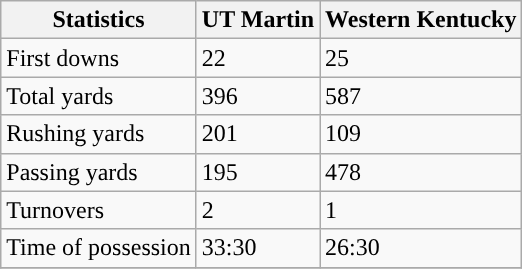<table class="wikitable">
<tr>
<th>Statistics</th>
<th>UT Martin</th>
<th>Western Kentucky</th>
</tr>
<tr>
<td>First downs</td>
<td>22</td>
<td>25</td>
</tr>
<tr>
<td>Total yards</td>
<td>396</td>
<td>587</td>
</tr>
<tr>
<td>Rushing yards</td>
<td>201</td>
<td>109</td>
</tr>
<tr>
<td>Passing yards</td>
<td>195</td>
<td>478</td>
</tr>
<tr>
<td>Turnovers</td>
<td>2</td>
<td>1</td>
</tr>
<tr>
<td>Time of possession</td>
<td>33:30</td>
<td>26:30</td>
</tr>
<tr>
</tr>
</table>
